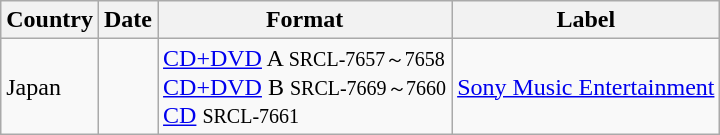<table class="wikitable">
<tr>
<th>Country</th>
<th>Date</th>
<th>Format</th>
<th>Label</th>
</tr>
<tr>
<td>Japan</td>
<td></td>
<td><a href='#'>CD+DVD</a> A <small>SRCL-7657～7658</small><br> <a href='#'>CD+DVD</a> B <small>SRCL-7669～7660</small><br><a href='#'>CD</a> <small>SRCL-7661</small></td>
<td><a href='#'>Sony Music Entertainment</a></td>
</tr>
</table>
